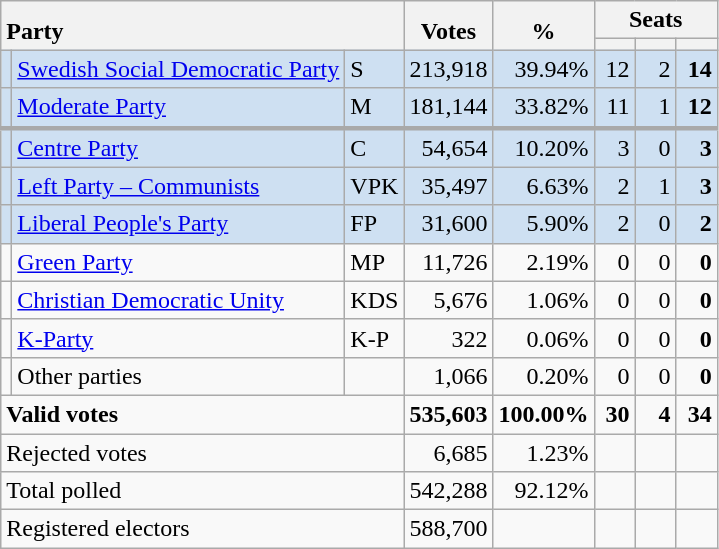<table class="wikitable" border="1" style="text-align:right;">
<tr>
<th style="text-align:left;" valign=bottom rowspan=2 colspan=3>Party</th>
<th align=center valign=bottom rowspan=2 width="50">Votes</th>
<th align=center valign=bottom rowspan=2 width="50">%</th>
<th colspan=3>Seats</th>
</tr>
<tr>
<th align=center valign=bottom width="20"><small></small></th>
<th align=center valign=bottom width="20"><small><a href='#'></a></small></th>
<th align=center valign=bottom width="20"><small></small></th>
</tr>
<tr style="background:#CEE0F2;">
<td></td>
<td align=left style="white-space: nowrap;"><a href='#'>Swedish Social Democratic Party</a></td>
<td align=left>S</td>
<td>213,918</td>
<td>39.94%</td>
<td>12</td>
<td>2</td>
<td><strong>14</strong></td>
</tr>
<tr style="background:#CEE0F2;">
<td></td>
<td align=left><a href='#'>Moderate Party</a></td>
<td align=left>M</td>
<td>181,144</td>
<td>33.82%</td>
<td>11</td>
<td>1</td>
<td><strong>12</strong></td>
</tr>
<tr style="background:#CEE0F2; border-top:3px solid darkgray;">
<td></td>
<td align=left><a href='#'>Centre Party</a></td>
<td align=left>C</td>
<td>54,654</td>
<td>10.20%</td>
<td>3</td>
<td>0</td>
<td><strong>3</strong></td>
</tr>
<tr style="background:#CEE0F2;">
<td></td>
<td align=left><a href='#'>Left Party – Communists</a></td>
<td align=left>VPK</td>
<td>35,497</td>
<td>6.63%</td>
<td>2</td>
<td>1</td>
<td><strong>3</strong></td>
</tr>
<tr style="background:#CEE0F2;">
<td></td>
<td align=left><a href='#'>Liberal People's Party</a></td>
<td align=left>FP</td>
<td>31,600</td>
<td>5.90%</td>
<td>2</td>
<td>0</td>
<td><strong>2</strong></td>
</tr>
<tr>
<td></td>
<td align=left><a href='#'>Green Party</a></td>
<td align=left>MP</td>
<td>11,726</td>
<td>2.19%</td>
<td>0</td>
<td>0</td>
<td><strong>0</strong></td>
</tr>
<tr>
<td></td>
<td align=left><a href='#'>Christian Democratic Unity</a></td>
<td align=left>KDS</td>
<td>5,676</td>
<td>1.06%</td>
<td>0</td>
<td>0</td>
<td><strong>0</strong></td>
</tr>
<tr>
<td></td>
<td align=left><a href='#'>K-Party</a></td>
<td align=left>K-P</td>
<td>322</td>
<td>0.06%</td>
<td>0</td>
<td>0</td>
<td><strong>0</strong></td>
</tr>
<tr>
<td></td>
<td align=left>Other parties</td>
<td></td>
<td>1,066</td>
<td>0.20%</td>
<td>0</td>
<td>0</td>
<td><strong>0</strong></td>
</tr>
<tr style="font-weight:bold">
<td align=left colspan=3>Valid votes</td>
<td>535,603</td>
<td>100.00%</td>
<td>30</td>
<td>4</td>
<td>34</td>
</tr>
<tr>
<td align=left colspan=3>Rejected votes</td>
<td>6,685</td>
<td>1.23%</td>
<td></td>
<td></td>
<td></td>
</tr>
<tr>
<td align=left colspan=3>Total polled</td>
<td>542,288</td>
<td>92.12%</td>
<td></td>
<td></td>
<td></td>
</tr>
<tr>
<td align=left colspan=3>Registered electors</td>
<td>588,700</td>
<td></td>
<td></td>
<td></td>
<td></td>
</tr>
</table>
